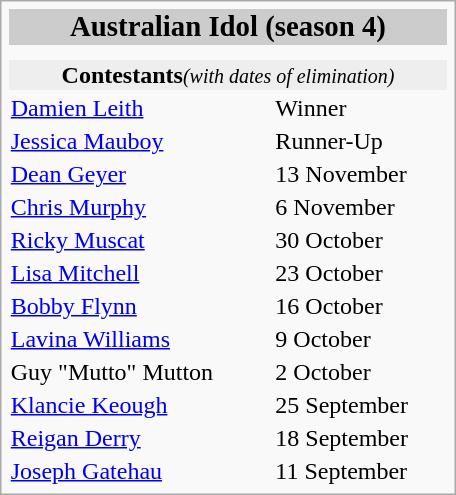<table class=infobox style=width:19em>
<tr>
<td colspan=2 style="background:#cccccc; text-align:center"><big><strong>Australian Idol (season 4)</strong></big></td>
</tr>
<tr>
<td colspan=2 align="center"></td>
</tr>
<tr>
<td colspan=2 align="center"></td>
</tr>
<tr>
<td colspan=2 style="background:#eeeeee; text-align:center"><strong>Contestants</strong><small><em>(with dates of elimination)</em></small></td>
</tr>
<tr>
<td><a href='#'>Damien Leith</a></td>
<td>Winner</td>
</tr>
<tr>
<td><a href='#'>Jessica Mauboy</a></td>
<td>Runner-Up</td>
</tr>
<tr>
<td><a href='#'>Dean Geyer</a></td>
<td>13 November</td>
</tr>
<tr>
<td><a href='#'>Chris Murphy</a></td>
<td>6 November</td>
</tr>
<tr>
<td><a href='#'>Ricky Muscat</a></td>
<td>30 October</td>
</tr>
<tr>
<td><a href='#'>Lisa Mitchell</a></td>
<td>23 October</td>
</tr>
<tr>
<td><a href='#'>Bobby Flynn</a></td>
<td>16 October</td>
</tr>
<tr>
<td><a href='#'>Lavina Williams</a></td>
<td>9 October</td>
</tr>
<tr>
<td>Guy "Mutto" Mutton</td>
<td>2 October</td>
</tr>
<tr>
<td><a href='#'>Klancie Keough</a></td>
<td>25 September</td>
</tr>
<tr>
<td><a href='#'>Reigan Derry</a></td>
<td>18 September</td>
</tr>
<tr>
<td><a href='#'>Joseph Gatehau</a></td>
<td>11 September</td>
</tr>
</table>
